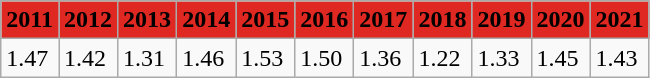<table class="wikitable">
<tr align="center" style="background:#de2821;">
<td><strong>2011</strong></td>
<td><strong>2012</strong></td>
<td><strong>2013</strong></td>
<td><strong>2014</strong></td>
<td><strong>2015</strong></td>
<td><strong>2016</strong></td>
<td><strong>2017</strong></td>
<td><strong>2018</strong></td>
<td><strong>2019</strong></td>
<td><strong>2020</strong></td>
<td><strong>2021</strong></td>
</tr>
<tr>
<td>1.47</td>
<td>1.42</td>
<td>1.31</td>
<td>1.46</td>
<td>1.53</td>
<td>1.50</td>
<td>1.36</td>
<td>1.22</td>
<td>1.33</td>
<td>1.45</td>
<td>1.43</td>
</tr>
</table>
